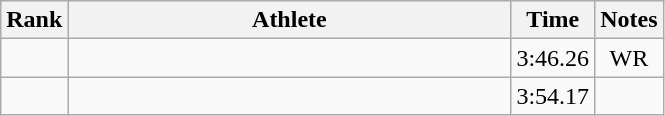<table class="wikitable" style="text-align:center">
<tr>
<th>Rank</th>
<th Style="width:18em">Athlete</th>
<th>Time</th>
<th>Notes</th>
</tr>
<tr>
<td></td>
<td style="text-align:left"></td>
<td>3:46.26</td>
<td>WR</td>
</tr>
<tr>
<td></td>
<td style="text-align:left"></td>
<td>3:54.17</td>
<td></td>
</tr>
</table>
